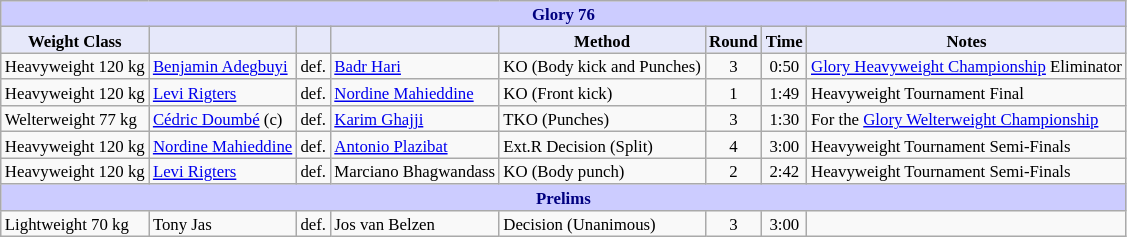<table class="wikitable" style="font-size: 70%;">
<tr>
<th colspan="8" style="background-color: #ccf; color: #000080; text-align: center;"><strong>Glory 76</strong></th>
</tr>
<tr>
<th colspan="1" style="background-color: #E6E8FA; color: #000000; text-align: center;">Weight Class</th>
<th colspan="1" style="background-color: #E6E8FA; color: #000000; text-align: center;"></th>
<th colspan="1" style="background-color: #E6E8FA; color: #000000; text-align: center;"></th>
<th colspan="1" style="background-color: #E6E8FA; color: #000000; text-align: center;"></th>
<th colspan="1" style="background-color: #E6E8FA; color: #000000; text-align: center;">Method</th>
<th colspan="1" style="background-color: #E6E8FA; color: #000000; text-align: center;">Round</th>
<th colspan="1" style="background-color: #E6E8FA; color: #000000; text-align: center;">Time</th>
<th colspan="1" style="background-color: #E6E8FA; color: #000000; text-align: center;">Notes</th>
</tr>
<tr>
<td>Heavyweight 120 kg</td>
<td> <a href='#'>Benjamin Adegbuyi</a></td>
<td align=center>def.</td>
<td> <a href='#'>Badr Hari</a></td>
<td>KO (Body kick and Punches)</td>
<td align=center>3</td>
<td align=center>0:50</td>
<td><a href='#'>Glory Heavyweight Championship</a> Eliminator</td>
</tr>
<tr>
<td>Heavyweight 120 kg</td>
<td> <a href='#'>Levi Rigters</a></td>
<td align=center>def.</td>
<td> <a href='#'>Nordine Mahieddine</a></td>
<td>KO (Front kick)</td>
<td align=center>1</td>
<td align=center>1:49</td>
<td>Heavyweight Tournament Final</td>
</tr>
<tr>
<td>Welterweight 77 kg</td>
<td> <a href='#'>Cédric Doumbé</a> (c)</td>
<td align=center>def.</td>
<td> <a href='#'>Karim Ghajji</a></td>
<td>TKO (Punches)</td>
<td align=center>3</td>
<td align=center>1:30</td>
<td>For the <a href='#'>Glory Welterweight Championship</a></td>
</tr>
<tr>
<td>Heavyweight 120 kg</td>
<td> <a href='#'>Nordine Mahieddine</a></td>
<td align=center>def.</td>
<td> <a href='#'>Antonio Plazibat</a></td>
<td>Ext.R Decision (Split)</td>
<td align=center>4</td>
<td align=center>3:00</td>
<td>Heavyweight Tournament Semi-Finals</td>
</tr>
<tr>
<td>Heavyweight 120 kg</td>
<td> <a href='#'>Levi Rigters</a></td>
<td align=center>def.</td>
<td> Marciano Bhagwandass</td>
<td>KO (Body punch)</td>
<td align=center>2</td>
<td align=center>2:42</td>
<td>Heavyweight Tournament Semi-Finals</td>
</tr>
<tr>
<th colspan="8" style="background-color: #ccf; color: #000080; text-align: center;"><strong>Prelims</strong></th>
</tr>
<tr>
<td>Lightweight 70 kg</td>
<td> Tony Jas</td>
<td align=center>def.</td>
<td> Jos van Belzen</td>
<td>Decision (Unanimous)</td>
<td align=center>3</td>
<td align=center>3:00</td>
<td></td>
</tr>
</table>
